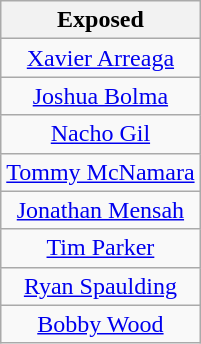<table class="wikitable" style="text-align:center">
<tr>
<th>Exposed</th>
</tr>
<tr>
<td><a href='#'>Xavier Arreaga</a></td>
</tr>
<tr>
<td><a href='#'>Joshua Bolma</a></td>
</tr>
<tr>
<td><a href='#'>Nacho Gil</a></td>
</tr>
<tr>
<td><a href='#'>Tommy McNamara</a></td>
</tr>
<tr>
<td><a href='#'>Jonathan Mensah</a></td>
</tr>
<tr>
<td><a href='#'>Tim Parker</a></td>
</tr>
<tr>
<td><a href='#'>Ryan Spaulding</a></td>
</tr>
<tr>
<td><a href='#'>Bobby Wood</a></td>
</tr>
</table>
